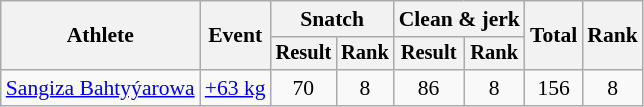<table class="wikitable" style="font-size:90%">
<tr>
<th rowspan="2">Athlete</th>
<th rowspan="2">Event</th>
<th colspan="2">Snatch</th>
<th colspan="2">Clean & jerk</th>
<th rowspan="2">Total</th>
<th rowspan="2">Rank</th>
</tr>
<tr style="font-size:95%">
<th>Result</th>
<th>Rank</th>
<th>Result</th>
<th>Rank</th>
</tr>
<tr align=center>
<td align=left><a href='#'>Sangiza Bahtyýarowa</a></td>
<td align=left><a href='#'>+63 kg</a></td>
<td>70</td>
<td>8</td>
<td>86</td>
<td>8</td>
<td>156</td>
<td>8</td>
</tr>
</table>
